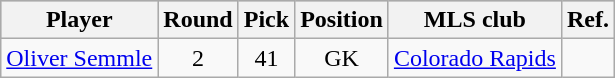<table class="wikitable" style="text-align:center;">
<tr style="background:#C0C0C0;">
<th>Player</th>
<th>Round</th>
<th>Pick</th>
<th>Position</th>
<th>MLS club</th>
<th>Ref.</th>
</tr>
<tr>
<td><a href='#'>Oliver Semmle</a></td>
<td>2</td>
<td>41</td>
<td>GK</td>
<td><a href='#'>Colorado Rapids</a></td>
<td></td>
</tr>
</table>
